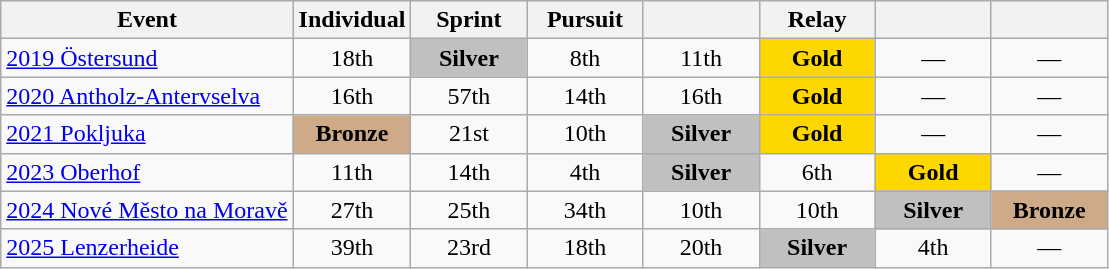<table class="wikitable" style="text-align: center;">
<tr ">
<th>Event</th>
<th style="width:70px;">Individual</th>
<th style="width:70px;">Sprint</th>
<th style="width:70px;">Pursuit</th>
<th style="width:70px;"></th>
<th style="width:70px;">Relay</th>
<th style="width:70px;"></th>
<th style="width:70px;"></th>
</tr>
<tr>
<td align=left> <a href='#'>2019 Östersund</a></td>
<td>18th</td>
<td style="background:silver;"><strong>Silver</strong></td>
<td>8th</td>
<td>11th</td>
<td style="background:gold"><strong>Gold</strong></td>
<td>—</td>
<td>—</td>
</tr>
<tr>
<td align=left> <a href='#'>2020 Antholz-Antervselva</a></td>
<td>16th</td>
<td>57th</td>
<td>14th</td>
<td>16th</td>
<td style="background:gold"><strong>Gold</strong></td>
<td>—</td>
<td>—</td>
</tr>
<tr>
<td align=left> <a href='#'>2021 Pokljuka</a></td>
<td style="background:#cfaa88;"><strong>Bronze</strong></td>
<td>21st</td>
<td>10th</td>
<td style="background:silver"><strong>Silver</strong></td>
<td style="background:gold"><strong>Gold</strong></td>
<td>—</td>
<td>—</td>
</tr>
<tr>
<td align=left> <a href='#'>2023 Oberhof</a></td>
<td>11th</td>
<td>14th</td>
<td>4th</td>
<td style="background:silver"><strong>Silver</strong></td>
<td>6th</td>
<td style="background:gold"><strong>Gold</strong></td>
<td>—</td>
</tr>
<tr>
<td align=left> <a href='#'>2024 Nové Město na Moravě</a></td>
<td>27th</td>
<td>25th</td>
<td>34th</td>
<td>10th</td>
<td>10th</td>
<td style="background:silver"><strong>Silver</strong></td>
<td style="background:#cfaa88;"><strong>Bronze</strong></td>
</tr>
<tr>
<td align=left> <a href='#'>2025 Lenzerheide</a></td>
<td>39th</td>
<td>23rd</td>
<td>18th</td>
<td>20th</td>
<td style="background:silver"><strong>Silver</strong></td>
<td>4th</td>
<td>—</td>
</tr>
</table>
